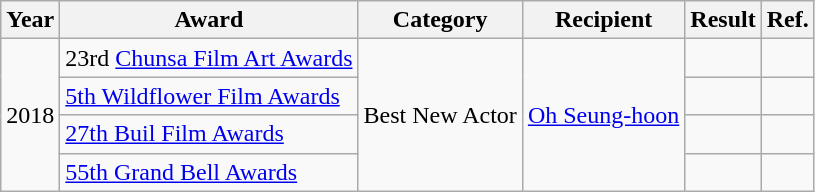<table class="wikitable">
<tr>
<th>Year</th>
<th>Award</th>
<th>Category</th>
<th>Recipient</th>
<th>Result</th>
<th>Ref.</th>
</tr>
<tr>
<td rowspan=4>2018</td>
<td>23rd <a href='#'>Chunsa Film Art Awards</a></td>
<td rowspan=4>Best New Actor</td>
<td rowspan=4><a href='#'>Oh Seung-hoon</a></td>
<td></td>
<td></td>
</tr>
<tr>
<td><a href='#'>5th Wildflower Film Awards</a></td>
<td></td>
<td></td>
</tr>
<tr>
<td><a href='#'>27th Buil Film Awards</a></td>
<td></td>
<td></td>
</tr>
<tr>
<td><a href='#'>55th Grand Bell Awards</a></td>
<td></td>
<td></td>
</tr>
</table>
